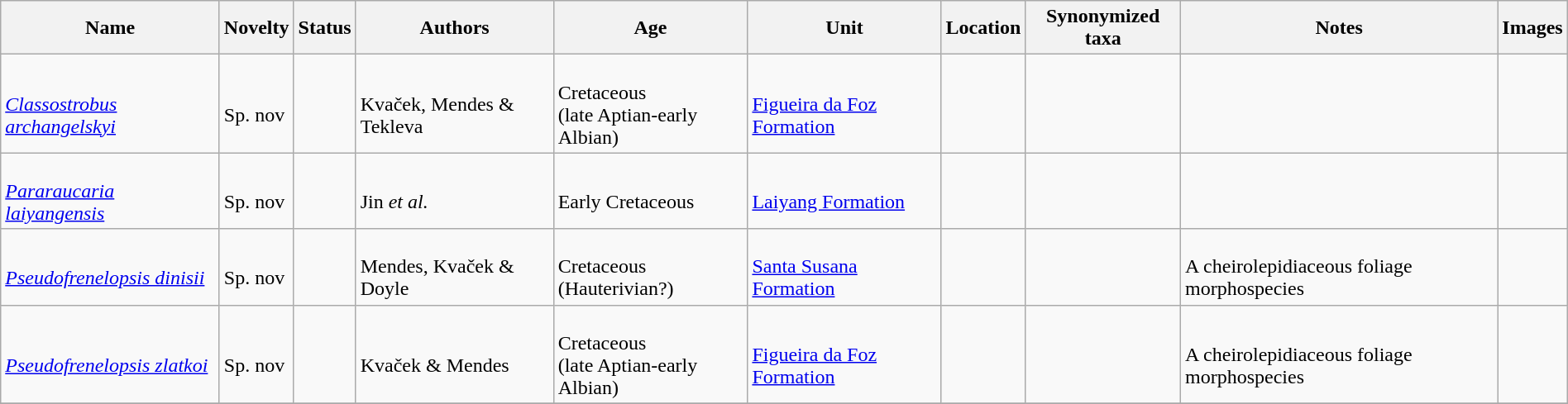<table class="wikitable sortable" align="center" width="100%">
<tr>
<th>Name</th>
<th>Novelty</th>
<th>Status</th>
<th>Authors</th>
<th>Age</th>
<th>Unit</th>
<th>Location</th>
<th>Synonymized taxa</th>
<th>Notes</th>
<th>Images</th>
</tr>
<tr>
<td><br><em><a href='#'>Classostrobus archangelskyi</a></em></td>
<td><br>Sp. nov</td>
<td></td>
<td><br>Kvaček, Mendes & Tekleva</td>
<td><br>Cretaceous<br> (late Aptian-early Albian)</td>
<td><br><a href='#'>Figueira da Foz Formation</a></td>
<td><br></td>
<td></td>
<td></td>
<td></td>
</tr>
<tr>
<td><br><em><a href='#'>Pararaucaria laiyangensis</a></em></td>
<td><br>Sp. nov</td>
<td></td>
<td><br>Jin <em>et al.</em></td>
<td><br>Early Cretaceous</td>
<td><br><a href='#'>Laiyang Formation</a></td>
<td><br></td>
<td></td>
<td></td>
<td></td>
</tr>
<tr>
<td><br><em><a href='#'>Pseudofrenelopsis dinisii</a></em></td>
<td><br>Sp. nov</td>
<td></td>
<td><br>Mendes, Kvaček & Doyle</td>
<td><br>Cretaceous<br> (Hauterivian?)</td>
<td><br><a href='#'>Santa Susana Formation</a></td>
<td><br></td>
<td></td>
<td><br>A cheirolepidiaceous foliage morphospecies</td>
<td></td>
</tr>
<tr>
<td><br><em><a href='#'>Pseudofrenelopsis zlatkoi</a></em></td>
<td><br>Sp. nov</td>
<td></td>
<td><br>Kvaček & Mendes</td>
<td><br>Cretaceous<br> (late Aptian-early Albian)</td>
<td><br><a href='#'>Figueira da Foz Formation</a></td>
<td><br></td>
<td></td>
<td><br>A cheirolepidiaceous foliage morphospecies</td>
<td></td>
</tr>
<tr>
</tr>
</table>
